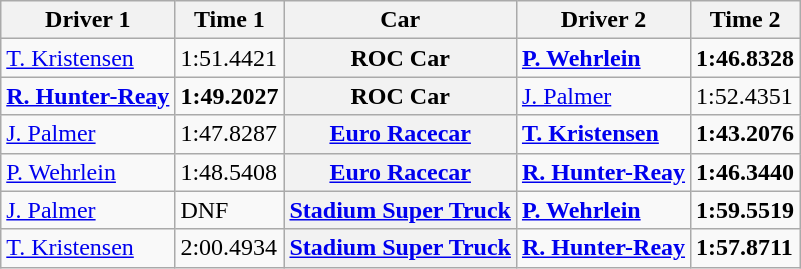<table class="wikitable">
<tr>
<th>Driver 1</th>
<th>Time 1</th>
<th>Car</th>
<th>Driver 2</th>
<th>Time 2</th>
</tr>
<tr>
<td> <a href='#'>T. Kristensen</a></td>
<td>1:51.4421  </td>
<th>ROC Car</th>
<td><strong> <a href='#'>P. Wehrlein</a></strong></td>
<td><strong>1:46.8328</strong> </td>
</tr>
<tr>
<td><strong> <a href='#'>R. Hunter-Reay</a></strong></td>
<td><strong>1:49.2027</strong></td>
<th>ROC Car</th>
<td> <a href='#'>J. Palmer</a></td>
<td>1:52.4351  </td>
</tr>
<tr>
<td> <a href='#'>J. Palmer</a></td>
<td>1:47.8287</td>
<th><a href='#'>Euro Racecar</a></th>
<td><strong> <a href='#'>T. Kristensen</a></strong></td>
<td><strong>1:43.2076</strong></td>
</tr>
<tr>
<td> <a href='#'>P. Wehrlein</a></td>
<td>1:48.5408 </td>
<th><a href='#'>Euro Racecar</a></th>
<td><strong> <a href='#'>R. Hunter-Reay</a></strong></td>
<td><strong>1:46.3440</strong></td>
</tr>
<tr>
<td> <a href='#'>J. Palmer</a></td>
<td>DNF</td>
<th><a href='#'>Stadium Super Truck</a></th>
<td><strong> <a href='#'>P. Wehrlein</a></strong></td>
<td><strong>1:59.5519</strong></td>
</tr>
<tr>
<td> <a href='#'>T. Kristensen</a></td>
<td>2:00.4934 </td>
<th><a href='#'>Stadium Super Truck</a></th>
<td><strong> <a href='#'>R. Hunter-Reay</a></strong></td>
<td><strong>1:57.8711</strong></td>
</tr>
</table>
